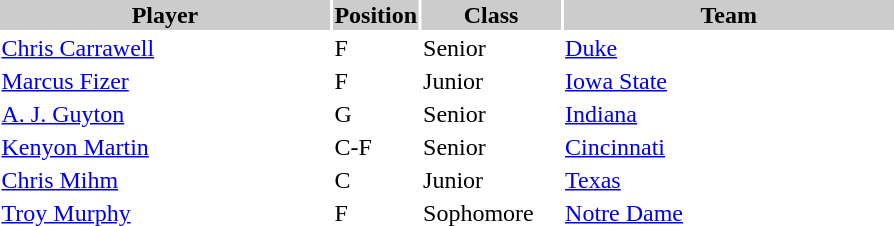<table style="width:600px" "border:'1' 'solid' 'gray'">
<tr>
<th style="background:#CCCCCC;width:40%">Player</th>
<th style="background:#CCCCCC;width:4%">Position</th>
<th style="background:#CCCCCC;width:16%">Class</th>
<th style="background:#CCCCCC;width:40%">Team</th>
</tr>
<tr>
<td><a href='#'>Chris Carrawell</a></td>
<td>F</td>
<td>Senior</td>
<td><a href='#'>Duke</a></td>
</tr>
<tr>
<td><a href='#'>Marcus Fizer</a></td>
<td>F</td>
<td>Junior</td>
<td><a href='#'>Iowa State</a></td>
</tr>
<tr>
<td><a href='#'>A. J. Guyton</a></td>
<td>G</td>
<td>Senior</td>
<td><a href='#'>Indiana</a></td>
</tr>
<tr>
<td><a href='#'>Kenyon Martin</a></td>
<td>C-F</td>
<td>Senior</td>
<td><a href='#'>Cincinnati</a></td>
</tr>
<tr>
<td><a href='#'>Chris Mihm</a></td>
<td>C</td>
<td>Junior</td>
<td><a href='#'>Texas</a></td>
</tr>
<tr>
<td><a href='#'>Troy Murphy</a></td>
<td>F</td>
<td>Sophomore</td>
<td><a href='#'>Notre Dame</a></td>
</tr>
</table>
